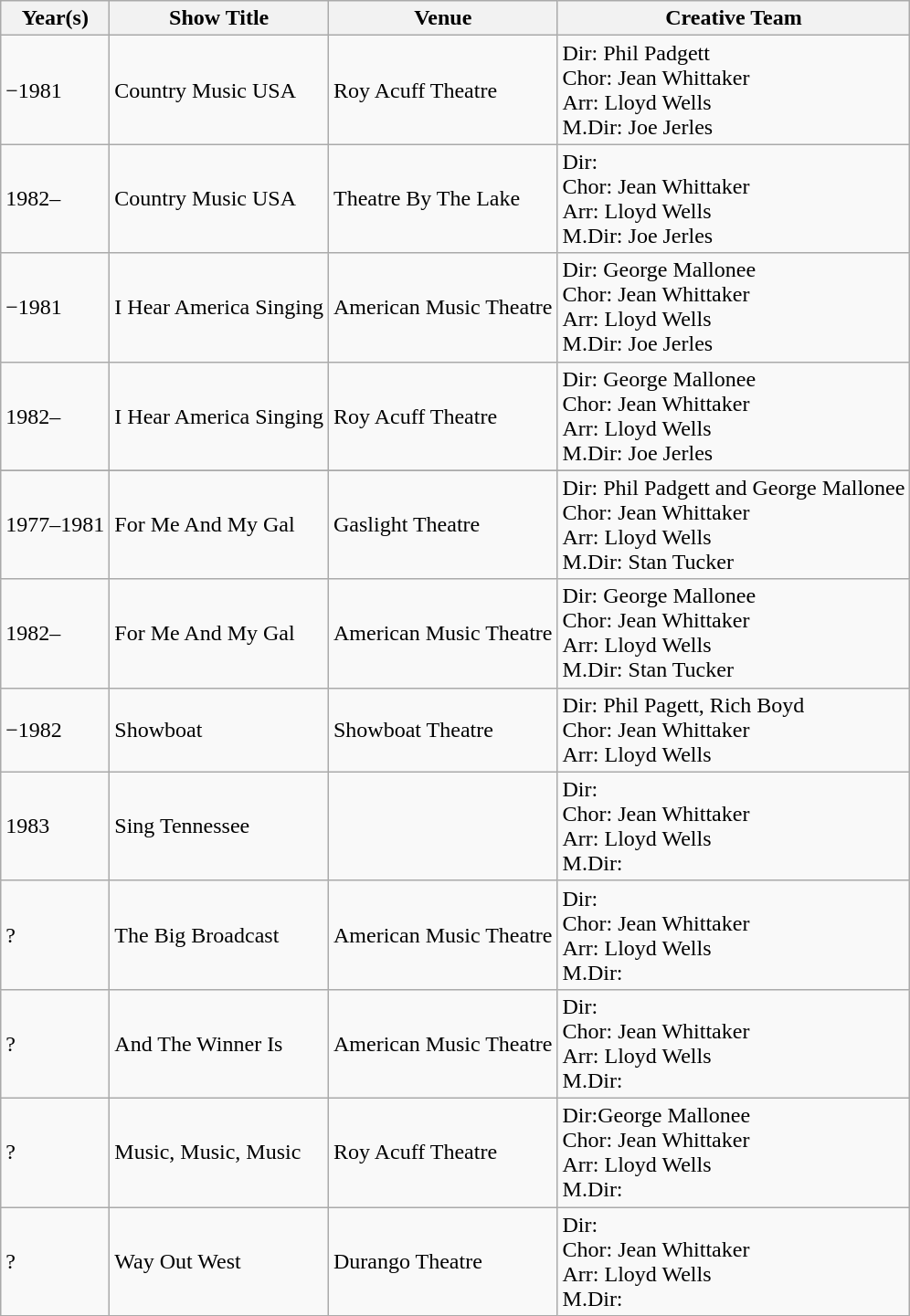<table class="wikitable sortable">
<tr>
<th>Year(s)</th>
<th>Show Title</th>
<th>Venue</th>
<th>Creative Team</th>
</tr>
<tr>
<td>−1981</td>
<td>Country Music USA</td>
<td>Roy Acuff Theatre</td>
<td>Dir: Phil Padgett<br>Chor: Jean Whittaker<br>Arr: Lloyd Wells<br>M.Dir: Joe Jerles</td>
</tr>
<tr>
<td>1982–</td>
<td>Country Music USA</td>
<td>Theatre By The Lake</td>
<td>Dir:<br>Chor: Jean Whittaker<br>Arr: Lloyd Wells<br>M.Dir: Joe Jerles</td>
</tr>
<tr>
<td>−1981</td>
<td>I Hear America Singing</td>
<td>American Music Theatre</td>
<td>Dir: George Mallonee<br>Chor: Jean Whittaker<br>Arr: Lloyd Wells<br>M.Dir: Joe Jerles</td>
</tr>
<tr>
<td>1982–</td>
<td>I Hear America Singing</td>
<td>Roy Acuff Theatre</td>
<td>Dir: George Mallonee<br>Chor: Jean Whittaker<br>Arr: Lloyd Wells<br>M.Dir: Joe Jerles</td>
</tr>
<tr | -1981 || For Me And My Gal || Venue || Dir: George Mallonee >
</tr>
<tr>
<td>1977–1981</td>
<td>For Me And My Gal</td>
<td>Gaslight Theatre</td>
<td>Dir: Phil Padgett and George Mallonee <br>Chor: Jean Whittaker<br>Arr: Lloyd Wells<br>M.Dir: Stan Tucker</td>
</tr>
<tr>
<td>1982–</td>
<td>For Me And My Gal</td>
<td>American Music Theatre</td>
<td>Dir: George Mallonee <br>Chor: Jean Whittaker<br>Arr: Lloyd Wells<br>M.Dir: Stan Tucker</td>
</tr>
<tr>
<td>−1982</td>
<td>Showboat</td>
<td>Showboat Theatre</td>
<td>Dir: Phil Pagett, Rich Boyd <br>Chor: Jean Whittaker<br>Arr: Lloyd Wells<br></td>
</tr>
<tr>
<td>1983</td>
<td>Sing Tennessee</td>
<td></td>
<td>Dir:<br>Chor: Jean Whittaker<br>Arr: Lloyd Wells<br>M.Dir:</td>
</tr>
<tr>
<td>?</td>
<td>The Big Broadcast</td>
<td>American Music Theatre</td>
<td>Dir: <br>Chor: Jean Whittaker<br>Arr: Lloyd Wells<br>M.Dir:</td>
</tr>
<tr>
<td>?</td>
<td>And The Winner Is</td>
<td>American Music Theatre</td>
<td>Dir: <br>Chor: Jean Whittaker<br>Arr: Lloyd Wells<br>M.Dir:</td>
</tr>
<tr>
<td>?</td>
<td>Music, Music, Music</td>
<td>Roy Acuff Theatre</td>
<td>Dir:George Mallonee <br>Chor: Jean Whittaker<br>Arr: Lloyd Wells<br>M.Dir:</td>
</tr>
<tr>
<td>?</td>
<td>Way Out West</td>
<td>Durango Theatre</td>
<td>Dir: <br>Chor: Jean Whittaker<br>Arr: Lloyd Wells<br>M.Dir:</td>
</tr>
</table>
